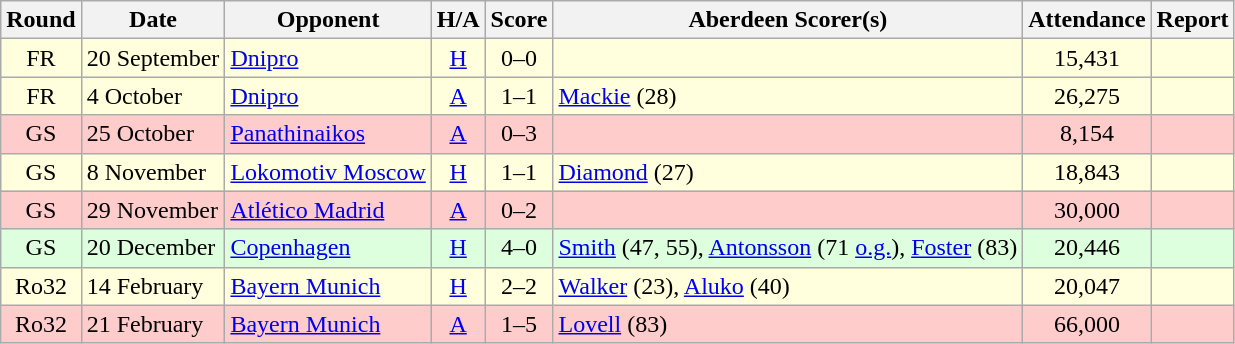<table class="wikitable" style="text-align:center">
<tr>
<th>Round</th>
<th>Date</th>
<th>Opponent</th>
<th>H/A</th>
<th>Score</th>
<th>Aberdeen Scorer(s)</th>
<th>Attendance</th>
<th>Report</th>
</tr>
<tr bgcolor=#ffffdd>
<td>FR</td>
<td align=left>20 September</td>
<td align=left> <a href='#'>Dnipro</a></td>
<td><a href='#'>H</a></td>
<td>0–0</td>
<td></td>
<td>15,431</td>
<td></td>
</tr>
<tr bgcolor=#ffffdd>
<td>FR</td>
<td align=left>4 October</td>
<td align=left> <a href='#'>Dnipro</a></td>
<td><a href='#'>A</a></td>
<td>1–1</td>
<td align=left><a href='#'>Mackie</a> (28)</td>
<td>26,275</td>
<td></td>
</tr>
<tr bgcolor=#FFCCCC>
<td>GS</td>
<td align=left>25 October</td>
<td align=left> <a href='#'>Panathinaikos</a></td>
<td><a href='#'>A</a></td>
<td>0–3</td>
<td></td>
<td>8,154</td>
<td></td>
</tr>
<tr bgcolor=#ffffdd>
<td>GS</td>
<td align=left>8 November</td>
<td align=left> <a href='#'>Lokomotiv Moscow</a></td>
<td><a href='#'>H</a></td>
<td>1–1</td>
<td align=left><a href='#'>Diamond</a> (27)</td>
<td>18,843</td>
<td></td>
</tr>
<tr bgcolor=#FFCCCC>
<td>GS</td>
<td align=left>29 November</td>
<td align=left> <a href='#'>Atlético Madrid</a></td>
<td><a href='#'>A</a></td>
<td>0–2</td>
<td></td>
<td>30,000</td>
<td></td>
</tr>
<tr bgcolor=#ddffdd>
<td>GS</td>
<td align=left>20 December</td>
<td align=left> <a href='#'>Copenhagen</a></td>
<td><a href='#'>H</a></td>
<td>4–0</td>
<td align=left><a href='#'>Smith</a> (47, 55), <a href='#'>Antonsson</a> (71 <a href='#'>o.g.</a>), <a href='#'>Foster</a> (83)</td>
<td>20,446</td>
<td></td>
</tr>
<tr bgcolor=#ffffdd>
<td>Ro32</td>
<td align=left>14 February</td>
<td align=left> <a href='#'>Bayern Munich</a></td>
<td><a href='#'>H</a></td>
<td>2–2</td>
<td align=left><a href='#'>Walker</a> (23), <a href='#'>Aluko</a> (40)</td>
<td>20,047</td>
<td></td>
</tr>
<tr bgcolor=#FFCCCC>
<td>Ro32</td>
<td align=left>21 February</td>
<td align=left> <a href='#'>Bayern Munich</a></td>
<td><a href='#'>A</a></td>
<td>1–5</td>
<td align=left><a href='#'>Lovell</a> (83)</td>
<td>66,000</td>
<td></td>
</tr>
</table>
